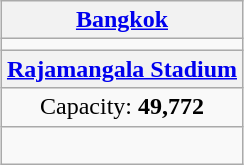<table class="wikitable" style="margin:1em auto; text-align:center">
<tr>
<th><a href='#'>Bangkok</a></th>
</tr>
<tr>
<td align="center"></td>
</tr>
<tr>
<th><a href='#'>Rajamangala Stadium</a></th>
</tr>
<tr>
<td>Capacity: <strong>49,772</strong></td>
</tr>
<tr>
<td><br></td>
</tr>
</table>
